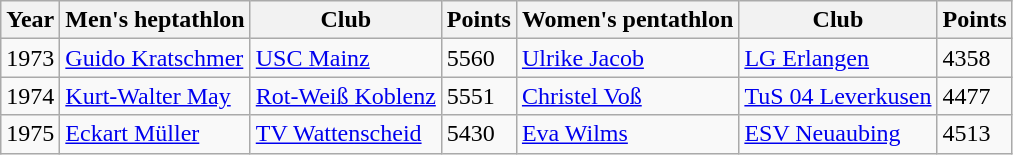<table class="wikitable sortable">
<tr>
<th>Year</th>
<th>Men's heptathlon</th>
<th>Club</th>
<th>Points</th>
<th>Women's pentathlon</th>
<th>Club</th>
<th>Points</th>
</tr>
<tr>
<td>1973</td>
<td><a href='#'>Guido Kratschmer</a></td>
<td><a href='#'>USC Mainz</a></td>
<td>5560</td>
<td><a href='#'>Ulrike Jacob</a></td>
<td><a href='#'>LG Erlangen</a></td>
<td>4358</td>
</tr>
<tr>
<td>1974</td>
<td><a href='#'>Kurt-Walter May</a></td>
<td><a href='#'>Rot-Weiß Koblenz</a></td>
<td>5551</td>
<td><a href='#'>Christel Voß</a></td>
<td><a href='#'>TuS 04 Leverkusen</a></td>
<td>4477</td>
</tr>
<tr>
<td>1975</td>
<td><a href='#'>Eckart Müller</a></td>
<td><a href='#'>TV Wattenscheid</a></td>
<td>5430</td>
<td><a href='#'>Eva Wilms</a></td>
<td><a href='#'>ESV Neuaubing</a></td>
<td>4513</td>
</tr>
</table>
